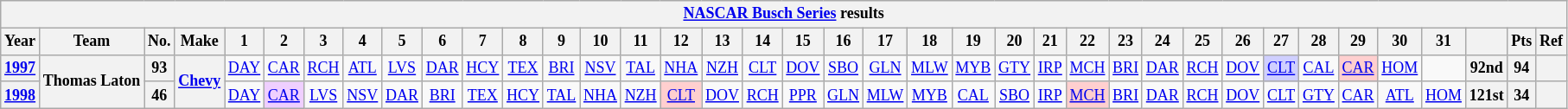<table class="wikitable" style="text-align:center; font-size:75%">
<tr>
<th colspan=42><a href='#'>NASCAR Busch Series</a> results</th>
</tr>
<tr>
<th>Year</th>
<th>Team</th>
<th>No.</th>
<th>Make</th>
<th>1</th>
<th>2</th>
<th>3</th>
<th>4</th>
<th>5</th>
<th>6</th>
<th>7</th>
<th>8</th>
<th>9</th>
<th>10</th>
<th>11</th>
<th>12</th>
<th>13</th>
<th>14</th>
<th>15</th>
<th>16</th>
<th>17</th>
<th>18</th>
<th>19</th>
<th>20</th>
<th>21</th>
<th>22</th>
<th>23</th>
<th>24</th>
<th>25</th>
<th>26</th>
<th>27</th>
<th>28</th>
<th>29</th>
<th>30</th>
<th>31</th>
<th></th>
<th>Pts</th>
<th>Ref</th>
</tr>
<tr>
<th><a href='#'>1997</a></th>
<th rowspan=2>Thomas Laton</th>
<th>93</th>
<th rowspan=2><a href='#'>Chevy</a></th>
<td><a href='#'>DAY</a></td>
<td><a href='#'>CAR</a></td>
<td><a href='#'>RCH</a></td>
<td><a href='#'>ATL</a></td>
<td><a href='#'>LVS</a></td>
<td><a href='#'>DAR</a></td>
<td><a href='#'>HCY</a></td>
<td><a href='#'>TEX</a></td>
<td><a href='#'>BRI</a></td>
<td><a href='#'>NSV</a></td>
<td><a href='#'>TAL</a></td>
<td><a href='#'>NHA</a></td>
<td><a href='#'>NZH</a></td>
<td><a href='#'>CLT</a></td>
<td><a href='#'>DOV</a></td>
<td><a href='#'>SBO</a></td>
<td><a href='#'>GLN</a></td>
<td><a href='#'>MLW</a></td>
<td><a href='#'>MYB</a></td>
<td><a href='#'>GTY</a></td>
<td><a href='#'>IRP</a></td>
<td><a href='#'>MCH</a></td>
<td><a href='#'>BRI</a></td>
<td><a href='#'>DAR</a></td>
<td><a href='#'>RCH</a></td>
<td><a href='#'>DOV</a></td>
<td style="background:#CFCFFF;"><a href='#'>CLT</a><br></td>
<td><a href='#'>CAL</a></td>
<td style="background:#FFCFCF;"><a href='#'>CAR</a><br></td>
<td><a href='#'>HOM</a></td>
<td></td>
<th>92nd</th>
<th>94</th>
<th></th>
</tr>
<tr>
<th><a href='#'>1998</a></th>
<th>46</th>
<td><a href='#'>DAY</a></td>
<td style="background:#EFCFFF;"><a href='#'>CAR</a><br></td>
<td><a href='#'>LVS</a></td>
<td><a href='#'>NSV</a></td>
<td><a href='#'>DAR</a></td>
<td><a href='#'>BRI</a></td>
<td><a href='#'>TEX</a></td>
<td><a href='#'>HCY</a></td>
<td><a href='#'>TAL</a></td>
<td><a href='#'>NHA</a></td>
<td><a href='#'>NZH</a></td>
<td style="background:#FFCFCF;"><a href='#'>CLT</a><br></td>
<td><a href='#'>DOV</a></td>
<td><a href='#'>RCH</a></td>
<td><a href='#'>PPR</a></td>
<td><a href='#'>GLN</a></td>
<td><a href='#'>MLW</a></td>
<td><a href='#'>MYB</a></td>
<td><a href='#'>CAL</a></td>
<td><a href='#'>SBO</a></td>
<td><a href='#'>IRP</a></td>
<td style="background:#FFCFCF;"><a href='#'>MCH</a><br></td>
<td><a href='#'>BRI</a></td>
<td><a href='#'>DAR</a></td>
<td><a href='#'>RCH</a></td>
<td><a href='#'>DOV</a></td>
<td><a href='#'>CLT</a></td>
<td><a href='#'>GTY</a></td>
<td><a href='#'>CAR</a></td>
<td><a href='#'>ATL</a></td>
<td><a href='#'>HOM</a></td>
<th>121st</th>
<th>34</th>
<th></th>
</tr>
</table>
